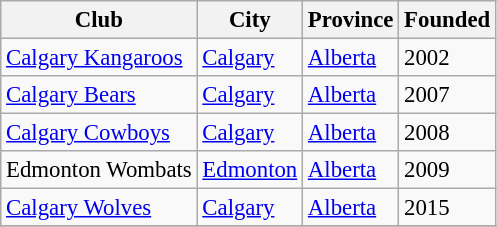<table class="wikitable" style="font-size: 95%;">
<tr>
<th>Club</th>
<th>City</th>
<th>Province</th>
<th>Founded</th>
</tr>
<tr>
<td><a href='#'>Calgary Kangaroos</a></td>
<td><a href='#'>Calgary</a></td>
<td><a href='#'>Alberta</a></td>
<td>2002</td>
</tr>
<tr>
<td><a href='#'>Calgary Bears</a></td>
<td><a href='#'>Calgary</a></td>
<td><a href='#'>Alberta</a></td>
<td>2007</td>
</tr>
<tr>
<td><a href='#'>Calgary Cowboys</a></td>
<td><a href='#'>Calgary</a></td>
<td><a href='#'>Alberta</a></td>
<td>2008</td>
</tr>
<tr>
<td>Edmonton Wombats</td>
<td><a href='#'>Edmonton</a></td>
<td><a href='#'>Alberta</a></td>
<td>2009</td>
</tr>
<tr>
<td><a href='#'>Calgary Wolves</a></td>
<td><a href='#'>Calgary</a></td>
<td><a href='#'>Alberta</a></td>
<td>2015</td>
</tr>
<tr>
</tr>
</table>
